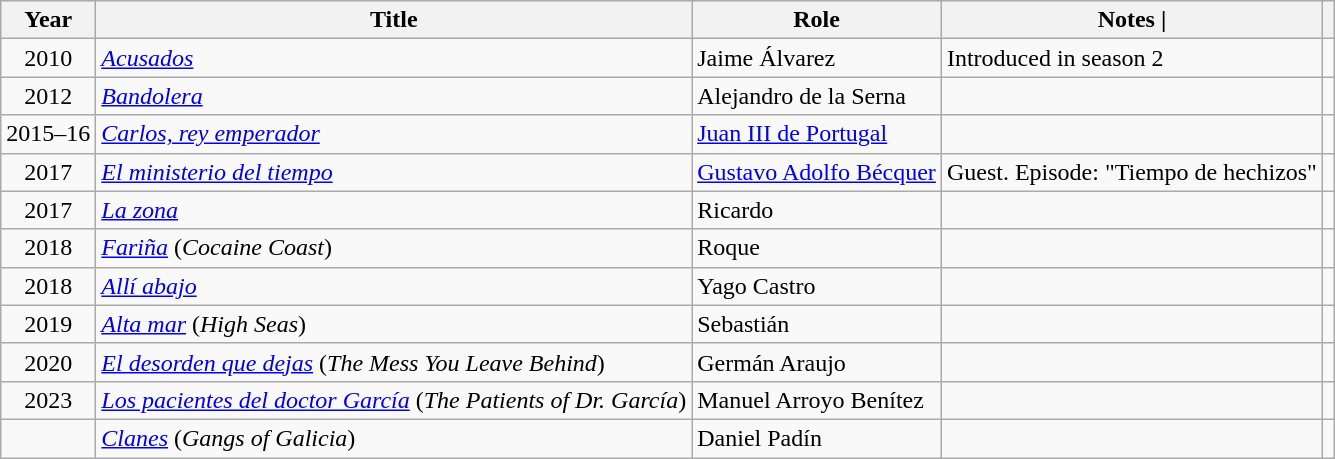<table class="wikitable sortable">
<tr>
<th>Year</th>
<th>Title</th>
<th>Role</th>
<th class="unsortable">Notes |</th>
<th class = "unsortable"></th>
</tr>
<tr>
<td align = "center">2010</td>
<td><em><a href='#'>Acusados</a></em></td>
<td>Jaime Álvarez</td>
<td>Introduced in season 2</td>
<td align = "center"></td>
</tr>
<tr>
<td align = "center">2012</td>
<td><em><a href='#'>Bandolera</a></em></td>
<td>Alejandro de la Serna</td>
<td></td>
<td align = "center"></td>
</tr>
<tr>
<td align = "center">2015–16</td>
<td><em><a href='#'>Carlos, rey emperador</a></em></td>
<td><a href='#'>Juan III de Portugal</a></td>
<td></td>
<td align = "center"></td>
</tr>
<tr>
<td align = "center">2017</td>
<td><em><a href='#'>El ministerio del tiempo</a></em></td>
<td><a href='#'>Gustavo Adolfo Bécquer</a></td>
<td>Guest. Episode: "Tiempo de hechizos"</td>
<td align = "center"></td>
</tr>
<tr>
<td align = "center">2017</td>
<td><em><a href='#'>La zona</a></em></td>
<td>Ricardo</td>
<td></td>
<td align = "center"></td>
</tr>
<tr>
<td align = "center">2018</td>
<td><em><a href='#'>Fariña</a></em> (<em>Cocaine Coast</em>)</td>
<td>Roque</td>
<td></td>
<td align = "center"></td>
</tr>
<tr>
<td align = "center">2018</td>
<td><em><a href='#'>Allí abajo</a></em></td>
<td>Yago Castro</td>
<td></td>
<td align = "center"></td>
</tr>
<tr>
<td align = "center">2019</td>
<td><em><a href='#'>Alta mar</a></em> (<em>High Seas</em>)</td>
<td>Sebastián</td>
<td></td>
<td align = "center"></td>
</tr>
<tr>
<td align = "center">2020</td>
<td><em><a href='#'>El desorden que dejas</a></em> (<em>The Mess You Leave Behind</em>)</td>
<td>Germán Araujo</td>
<td></td>
<td align = "center"></td>
</tr>
<tr>
<td align = "center">2023</td>
<td><em><a href='#'>Los pacientes del doctor García</a></em> (<em>The Patients of Dr. García</em>)</td>
<td>Manuel Arroyo Benítez</td>
<td></td>
<td align = "center"></td>
</tr>
<tr>
<td></td>
<td><em><a href='#'>Clanes</a></em> (<em>Gangs of Galicia</em>)</td>
<td>Daniel Padín</td>
<td></td>
<td></td>
</tr>
</table>
